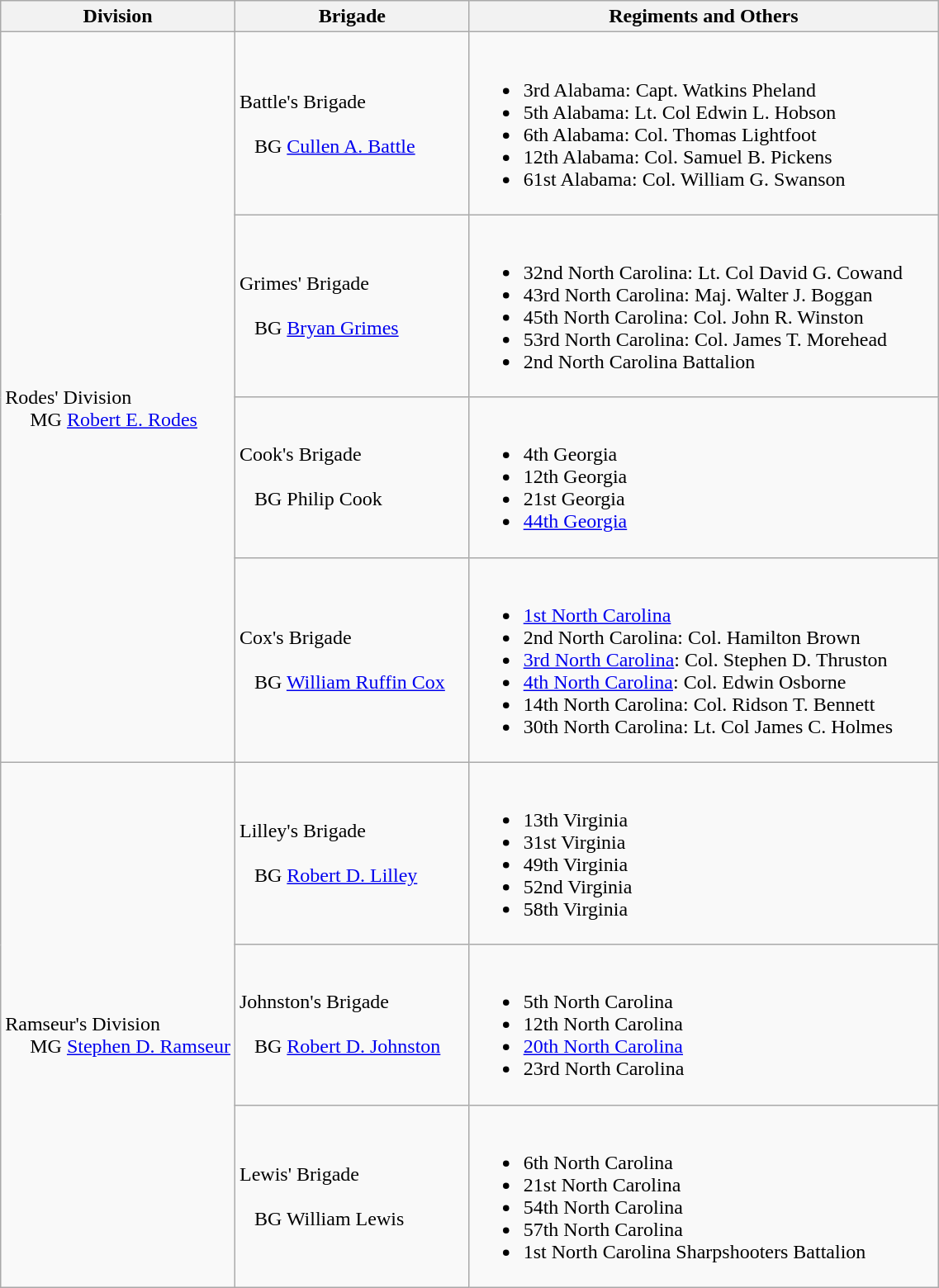<table class="wikitable">
<tr>
<th width=25%>Division</th>
<th width=25%>Brigade</th>
<th>Regiments and Others</th>
</tr>
<tr>
<td rowspan=4><br>Rodes' Division
<br>    
MG <a href='#'>Robert E. Rodes</a></td>
<td>Battle's Brigade<br><br>  
BG <a href='#'>Cullen A. Battle</a></td>
<td><br><ul><li>3rd Alabama: Capt. Watkins Pheland</li><li>5th Alabama: Lt. Col Edwin L. Hobson</li><li>6th Alabama: Col. Thomas Lightfoot</li><li>12th Alabama: Col. Samuel B. Pickens</li><li>61st Alabama: Col. William G. Swanson</li></ul></td>
</tr>
<tr>
<td>Grimes' Brigade<br><br>  
BG <a href='#'>Bryan Grimes</a></td>
<td><br><ul><li>32nd North Carolina: Lt. Col David G. Cowand</li><li>43rd North Carolina: Maj. Walter J. Boggan</li><li>45th North Carolina: Col. John R. Winston</li><li>53rd North Carolina: Col. James T. Morehead</li><li>2nd North Carolina Battalion</li></ul></td>
</tr>
<tr>
<td>Cook's Brigade<br><br>  
BG Philip Cook</td>
<td><br><ul><li>4th Georgia</li><li>12th Georgia</li><li>21st Georgia</li><li><a href='#'>44th Georgia</a></li></ul></td>
</tr>
<tr>
<td>Cox's Brigade<br><br>  
BG <a href='#'>William Ruffin Cox</a></td>
<td><br><ul><li><a href='#'>1st North Carolina</a></li><li>2nd North Carolina: Col. Hamilton Brown</li><li><a href='#'>3rd North Carolina</a>: Col. Stephen D. Thruston</li><li><a href='#'>4th North Carolina</a>: Col. Edwin Osborne</li><li>14th North Carolina: Col. Ridson T. Bennett</li><li>30th North Carolina: Lt. Col James C. Holmes</li></ul></td>
</tr>
<tr>
<td rowspan=3><br>Ramseur's Division
<br>    
MG <a href='#'>Stephen D. Ramseur</a></td>
<td>Lilley's Brigade<br><br>  
BG <a href='#'>Robert D. Lilley</a></td>
<td><br><ul><li>13th Virginia</li><li>31st Virginia</li><li>49th Virginia</li><li>52nd Virginia</li><li>58th Virginia</li></ul></td>
</tr>
<tr>
<td>Johnston's Brigade<br><br>  
BG <a href='#'>Robert D. Johnston</a></td>
<td><br><ul><li>5th North Carolina</li><li>12th North Carolina</li><li><a href='#'>20th North Carolina</a></li><li>23rd North Carolina</li></ul></td>
</tr>
<tr>
<td>Lewis' Brigade<br><br>  
BG William Lewis</td>
<td><br><ul><li>6th North Carolina</li><li>21st North Carolina</li><li>54th North Carolina</li><li>57th North Carolina</li><li>1st North Carolina Sharpshooters Battalion</li></ul></td>
</tr>
</table>
